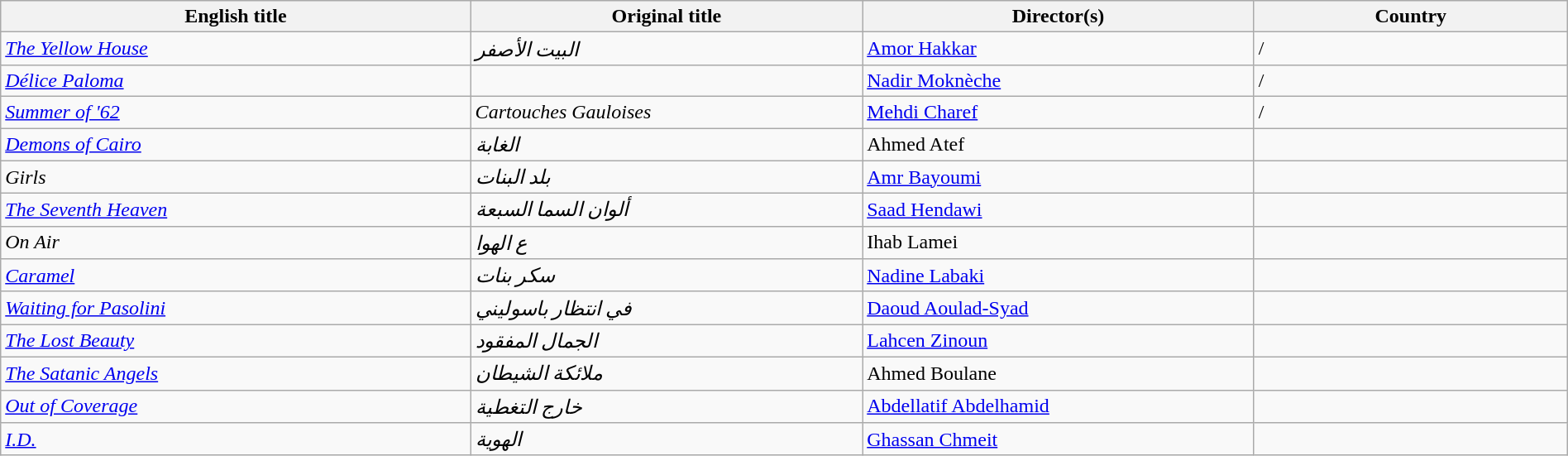<table class="sortable wikitable" width=100% cellpadding="5">
<tr>
<th width="30%">English title</th>
<th width="25%">Original title</th>
<th width="25%">Director(s)</th>
<th width="20%">Country</th>
</tr>
<tr>
<td><em><a href='#'>The Yellow House</a></em></td>
<td><em>البيت الأصفر</em></td>
<td><a href='#'>Amor Hakkar</a></td>
<td>/</td>
</tr>
<tr>
<td><em><a href='#'>Délice Paloma</a></em></td>
<td></td>
<td><a href='#'>Nadir Moknèche</a></td>
<td>/</td>
</tr>
<tr>
<td><em><a href='#'>Summer of '62</a></em></td>
<td><em>Cartouches Gauloises</em></td>
<td><a href='#'>Mehdi Charef</a></td>
<td>/</td>
</tr>
<tr>
<td><em><a href='#'>Demons of Cairo</a></em></td>
<td><em>الغابة</em></td>
<td>Ahmed Atef</td>
<td></td>
</tr>
<tr>
<td><em>Girls</em></td>
<td><em>بلد البنات</em></td>
<td><a href='#'>Amr Bayoumi</a></td>
<td></td>
</tr>
<tr>
<td><em><a href='#'>The Seventh Heaven</a></em></td>
<td><em>ألوان السما السبعة</em></td>
<td><a href='#'>Saad Hendawi</a></td>
<td></td>
</tr>
<tr>
<td><em>On Air</em></td>
<td><em>ع الهوا</em></td>
<td>Ihab Lamei</td>
<td></td>
</tr>
<tr>
<td><em><a href='#'>Caramel</a></em></td>
<td><em>سكر بنات</em></td>
<td><a href='#'>Nadine Labaki</a></td>
<td></td>
</tr>
<tr>
<td><em><a href='#'>Waiting for Pasolini</a></em></td>
<td><em>في انتظار باسوليني</em></td>
<td><a href='#'>Daoud Aoulad-Syad</a></td>
<td></td>
</tr>
<tr>
<td><em><a href='#'>The Lost Beauty</a></em></td>
<td><em>الجمال المفقود</em></td>
<td><a href='#'>Lahcen Zinoun</a></td>
<td></td>
</tr>
<tr>
<td><em><a href='#'>The Satanic Angels</a></em></td>
<td><em>ملائكة الشيطان</em></td>
<td>Ahmed Boulane</td>
<td></td>
</tr>
<tr>
<td><em><a href='#'>Out of Coverage</a></em></td>
<td><em>خارج التغطية</em></td>
<td><a href='#'>Abdellatif Abdelhamid</a></td>
<td></td>
</tr>
<tr>
<td><em><a href='#'>I.D.</a></em></td>
<td><em>الهوية</em></td>
<td><a href='#'>Ghassan Chmeit</a></td>
<td></td>
</tr>
</table>
